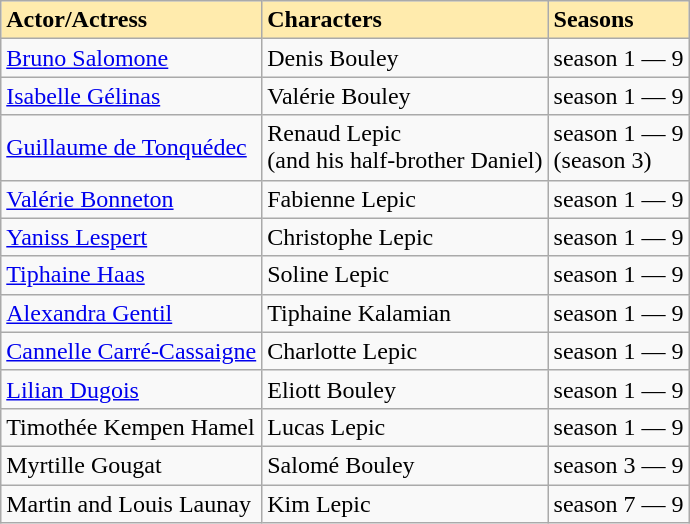<table class="wikitable sortable">
<tr>
<td bgcolor="#ffebad"><strong>Actor/Actress</strong></td>
<td bgcolor="#ffebad"><strong>Characters</strong></td>
<td bgcolor="#ffebad"><strong>Seasons</strong></td>
</tr>
<tr>
<td><a href='#'>Bruno Salomone</a></td>
<td>Denis Bouley</td>
<td>season 1 — 9</td>
</tr>
<tr>
<td><a href='#'>Isabelle Gélinas</a></td>
<td>Valérie Bouley</td>
<td>season 1 — 9</td>
</tr>
<tr>
<td><a href='#'>Guillaume de Tonquédec</a></td>
<td>Renaud Lepic<br>(and his half-brother Daniel)</td>
<td>season 1 — 9<br>(season 3)</td>
</tr>
<tr>
<td><a href='#'>Valérie Bonneton</a></td>
<td>Fabienne Lepic</td>
<td>season 1 — 9</td>
</tr>
<tr>
<td><a href='#'>Yaniss Lespert</a></td>
<td>Christophe Lepic</td>
<td>season 1  — 9</td>
</tr>
<tr>
<td><a href='#'>Tiphaine Haas</a></td>
<td>Soline Lepic</td>
<td>season 1 — 9</td>
</tr>
<tr>
<td><a href='#'>Alexandra Gentil</a></td>
<td>Tiphaine Kalamian</td>
<td>season 1 — 9</td>
</tr>
<tr>
<td><a href='#'>Cannelle Carré-Cassaigne</a></td>
<td>Charlotte Lepic</td>
<td>season 1 — 9</td>
</tr>
<tr>
<td><a href='#'>Lilian Dugois</a></td>
<td>Eliott Bouley</td>
<td>season 1 — 9</td>
</tr>
<tr>
<td>Timothée Kempen Hamel</td>
<td>Lucas Lepic</td>
<td>season 1 — 9</td>
</tr>
<tr>
<td>Myrtille Gougat</td>
<td>Salomé Bouley</td>
<td>season 3 — 9</td>
</tr>
<tr>
<td>Martin and Louis Launay</td>
<td>Kim Lepic</td>
<td>season 7 — 9</td>
</tr>
</table>
